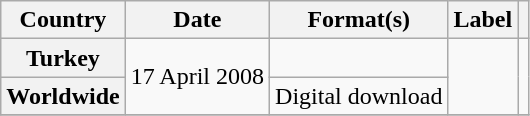<table class="wikitable plainrowheaders">
<tr>
<th scope="col">Country</th>
<th scope="col">Date</th>
<th scope="col">Format(s)</th>
<th scope="col">Label</th>
<th scope="col"></th>
</tr>
<tr>
<th scope="row">Turkey</th>
<td rowspan="2">17 April 2008</td>
<td></td>
<td rowspan="2"></td>
<td align="center" rowspan="2"></td>
</tr>
<tr>
<th scope="row">Worldwide</th>
<td>Digital download</td>
</tr>
<tr>
</tr>
</table>
